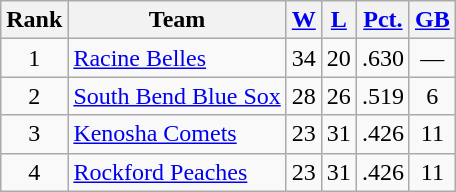<table class="wikitable">
<tr>
<th>Rank</th>
<th>Team</th>
<th><a href='#'>W</a></th>
<th><a href='#'>L</a></th>
<th><a href='#'>Pct.</a></th>
<th><a href='#'>GB</a></th>
</tr>
<tr align=center>
<td>1</td>
<td align=left><a href='#'>Racine Belles</a></td>
<td>34</td>
<td>20</td>
<td>.630</td>
<td>—</td>
</tr>
<tr align=center>
<td>2</td>
<td align=left><a href='#'>South Bend Blue Sox</a></td>
<td>28</td>
<td>26</td>
<td>.519</td>
<td>6</td>
</tr>
<tr align=center>
<td>3</td>
<td align=left><a href='#'>Kenosha Comets</a></td>
<td>23</td>
<td>31</td>
<td>.426</td>
<td>11</td>
</tr>
<tr align=center>
<td>4</td>
<td align=left><a href='#'>Rockford Peaches</a></td>
<td>23</td>
<td>31</td>
<td>.426</td>
<td>11</td>
</tr>
</table>
